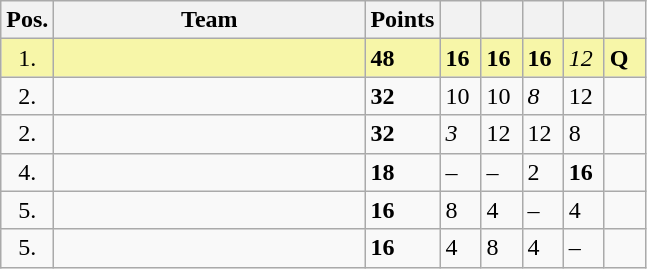<table class="wikitable">
<tr>
<th width=10px>Pos.</th>
<th width=200px>Team</th>
<th width=20px>Points</th>
<th width=20px></th>
<th width=20px></th>
<th width=20px></th>
<th width=20px></th>
<th width=20px></th>
</tr>
<tr style="background:#f7f6a8;">
<td align=center>1.</td>
<td></td>
<td><strong>48</strong></td>
<td><strong>16</strong></td>
<td><strong>16</strong></td>
<td><strong>16</strong></td>
<td><em>12</em></td>
<td><strong>Q</strong></td>
</tr>
<tr>
<td align=center>2.</td>
<td></td>
<td><strong>32</strong></td>
<td>10</td>
<td>10</td>
<td><em>8</em></td>
<td>12</td>
<td></td>
</tr>
<tr>
<td align=center>2.</td>
<td></td>
<td><strong>32</strong></td>
<td><em>3</em></td>
<td>12</td>
<td>12</td>
<td>8</td>
<td></td>
</tr>
<tr>
<td align=center>4.</td>
<td></td>
<td><strong>18</strong></td>
<td>–</td>
<td>–</td>
<td>2</td>
<td><strong>16</strong></td>
<td></td>
</tr>
<tr>
<td align=center>5.</td>
<td></td>
<td><strong>16</strong></td>
<td>8</td>
<td>4</td>
<td>–</td>
<td>4</td>
<td></td>
</tr>
<tr>
<td align=center>5.</td>
<td></td>
<td><strong>16</strong></td>
<td>4</td>
<td>8</td>
<td>4</td>
<td>–</td>
<td></td>
</tr>
</table>
